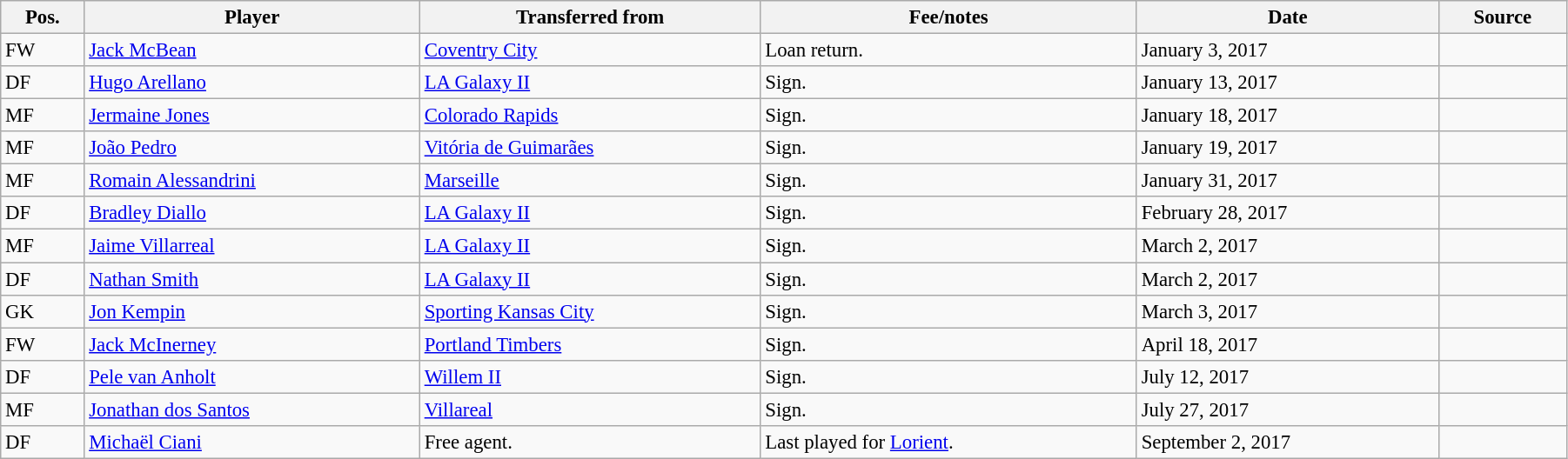<table class="wikitable sortable" style="width:95%; text-align:center; font-size:95%; text-align:left;">
<tr>
<th><strong>Pos.</strong></th>
<th><strong>Player</strong></th>
<th><strong>Transferred from</strong></th>
<th><strong>Fee/notes</strong></th>
<th><strong>Date</strong></th>
<th><strong>Source</strong></th>
</tr>
<tr>
<td>FW</td>
<td> <a href='#'>Jack McBean</a></td>
<td> <a href='#'>Coventry City</a></td>
<td>Loan return.</td>
<td>January 3, 2017</td>
<td align=center></td>
</tr>
<tr>
<td>DF</td>
<td> <a href='#'>Hugo Arellano</a></td>
<td> <a href='#'>LA Galaxy II</a></td>
<td>Sign.</td>
<td>January 13, 2017</td>
<td align=center></td>
</tr>
<tr>
<td>MF</td>
<td> <a href='#'>Jermaine Jones</a></td>
<td> <a href='#'>Colorado Rapids</a></td>
<td>Sign.</td>
<td>January 18, 2017</td>
<td align=center></td>
</tr>
<tr>
<td>MF</td>
<td> <a href='#'>João Pedro</a></td>
<td> <a href='#'>Vitória de Guimarães</a></td>
<td>Sign.</td>
<td>January 19, 2017</td>
<td align=center></td>
</tr>
<tr>
<td>MF</td>
<td> <a href='#'>Romain Alessandrini</a></td>
<td> <a href='#'>Marseille</a></td>
<td>Sign.</td>
<td>January 31, 2017</td>
<td align=center></td>
</tr>
<tr>
<td>DF</td>
<td> <a href='#'>Bradley Diallo</a></td>
<td> <a href='#'>LA Galaxy II</a></td>
<td>Sign.</td>
<td>February 28, 2017</td>
<td align=center></td>
</tr>
<tr>
<td>MF</td>
<td> <a href='#'>Jaime Villarreal</a></td>
<td> <a href='#'>LA Galaxy II</a></td>
<td>Sign.</td>
<td>March 2, 2017</td>
<td align=center></td>
</tr>
<tr>
<td>DF</td>
<td> <a href='#'>Nathan Smith</a></td>
<td> <a href='#'>LA Galaxy II</a></td>
<td>Sign.</td>
<td>March 2, 2017</td>
<td align=center></td>
</tr>
<tr>
<td>GK</td>
<td> <a href='#'>Jon Kempin</a></td>
<td> <a href='#'>Sporting Kansas City</a></td>
<td>Sign.</td>
<td>March 3, 2017</td>
<td align=center></td>
</tr>
<tr>
<td>FW</td>
<td> <a href='#'>Jack McInerney</a></td>
<td> <a href='#'>Portland Timbers</a></td>
<td>Sign.</td>
<td>April 18, 2017</td>
<td align=center></td>
</tr>
<tr>
<td>DF</td>
<td> <a href='#'>Pele van Anholt</a></td>
<td> <a href='#'>Willem II</a></td>
<td>Sign.</td>
<td>July 12, 2017</td>
<td align=center></td>
</tr>
<tr>
<td>MF</td>
<td> <a href='#'>Jonathan dos Santos</a></td>
<td> <a href='#'>Villareal</a></td>
<td>Sign.</td>
<td>July 27, 2017</td>
<td align=center></td>
</tr>
<tr>
<td>DF</td>
<td> <a href='#'>Michaël Ciani</a></td>
<td>Free agent.</td>
<td>Last played for  <a href='#'>Lorient</a>.</td>
<td>September 2, 2017</td>
<td align=center></td>
</tr>
</table>
